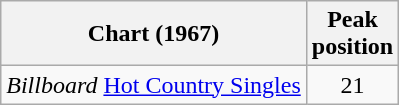<table class="wikitable">
<tr>
<th style="text-align:center;">Chart (1967)</th>
<th style="text-align:center;">Peak<br>position</th>
</tr>
<tr>
<td align="left"><em>Billboard</em> <a href='#'>Hot Country Singles</a></td>
<td style="text-align:center;">21</td>
</tr>
</table>
